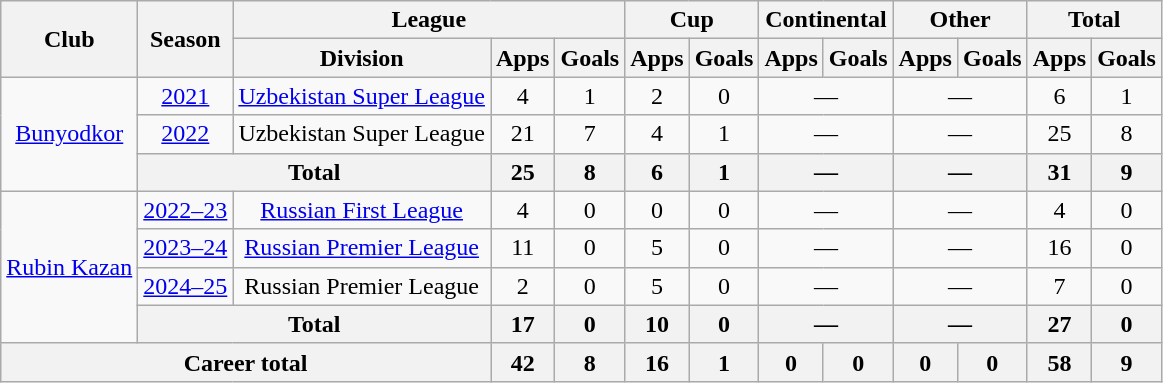<table class="wikitable" style="text-align: center;">
<tr>
<th rowspan="2">Club</th>
<th rowspan="2">Season</th>
<th colspan="3">League</th>
<th colspan="2">Cup</th>
<th colspan="2">Continental</th>
<th colspan="2">Other</th>
<th colspan="2">Total</th>
</tr>
<tr>
<th>Division</th>
<th>Apps</th>
<th>Goals</th>
<th>Apps</th>
<th>Goals</th>
<th>Apps</th>
<th>Goals</th>
<th>Apps</th>
<th>Goals</th>
<th>Apps</th>
<th>Goals</th>
</tr>
<tr>
<td rowspan="3"><a href='#'>Bunyodkor</a></td>
<td><a href='#'>2021</a></td>
<td><a href='#'>Uzbekistan Super League</a></td>
<td>4</td>
<td>1</td>
<td>2</td>
<td>0</td>
<td colspan="2">—</td>
<td colspan="2">—</td>
<td>6</td>
<td>1</td>
</tr>
<tr>
<td><a href='#'>2022</a></td>
<td>Uzbekistan Super League</td>
<td>21</td>
<td>7</td>
<td>4</td>
<td>1</td>
<td colspan="2">—</td>
<td colspan="2">—</td>
<td>25</td>
<td>8</td>
</tr>
<tr>
<th colspan="2">Total</th>
<th>25</th>
<th>8</th>
<th>6</th>
<th>1</th>
<th colspan="2">—</th>
<th colspan="2">—</th>
<th>31</th>
<th>9</th>
</tr>
<tr>
<td rowspan="4"><a href='#'>Rubin Kazan</a></td>
<td><a href='#'>2022–23</a></td>
<td><a href='#'>Russian First League</a></td>
<td>4</td>
<td>0</td>
<td>0</td>
<td>0</td>
<td colspan="2">—</td>
<td colspan="2">—</td>
<td>4</td>
<td>0</td>
</tr>
<tr>
<td><a href='#'>2023–24</a></td>
<td><a href='#'>Russian Premier League</a></td>
<td>11</td>
<td>0</td>
<td>5</td>
<td>0</td>
<td colspan="2">—</td>
<td colspan="2">—</td>
<td>16</td>
<td>0</td>
</tr>
<tr>
<td><a href='#'>2024–25</a></td>
<td>Russian Premier League</td>
<td>2</td>
<td>0</td>
<td>5</td>
<td>0</td>
<td colspan="2">—</td>
<td colspan="2">—</td>
<td>7</td>
<td>0</td>
</tr>
<tr>
<th colspan="2">Total</th>
<th>17</th>
<th>0</th>
<th>10</th>
<th>0</th>
<th colspan="2">—</th>
<th colspan="2">—</th>
<th>27</th>
<th>0</th>
</tr>
<tr>
<th colspan="3">Career total</th>
<th>42</th>
<th>8</th>
<th>16</th>
<th>1</th>
<th>0</th>
<th>0</th>
<th>0</th>
<th>0</th>
<th>58</th>
<th>9</th>
</tr>
</table>
